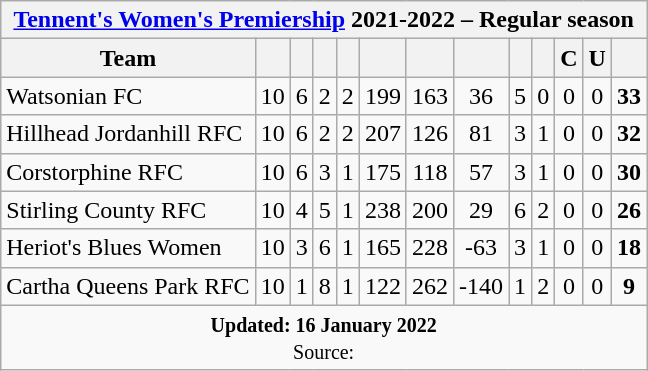<table class=wikitable style="text-align:center">
<tr>
<th colspan="100%"><a href='#'>Tennent's Women's Premiership</a> 2021-2022 – Regular season</th>
</tr>
<tr>
<th>Team</th>
<th></th>
<th></th>
<th></th>
<th></th>
<th></th>
<th></th>
<th></th>
<th></th>
<th></th>
<th>C</th>
<th>U</th>
<th></th>
</tr>
<tr>
<td align="left">Watsonian FC</td>
<td>10</td>
<td>6</td>
<td>2</td>
<td>2</td>
<td>199</td>
<td>163</td>
<td>36</td>
<td>5</td>
<td>0</td>
<td>0</td>
<td>0</td>
<td><strong>33</strong></td>
</tr>
<tr>
<td align="left">Hillhead Jordanhill RFC</td>
<td>10</td>
<td>6</td>
<td>2</td>
<td>2</td>
<td>207</td>
<td>126</td>
<td>81</td>
<td>3</td>
<td>1</td>
<td>0</td>
<td>0</td>
<td><strong>32</strong></td>
</tr>
<tr>
<td align=left>Corstorphine RFC</td>
<td>10</td>
<td>6</td>
<td>3</td>
<td>1</td>
<td>175</td>
<td>118</td>
<td>57</td>
<td>3</td>
<td>1</td>
<td>0</td>
<td>0</td>
<td><strong>30</strong></td>
</tr>
<tr>
<td align=left>Stirling County RFC</td>
<td>10</td>
<td>4</td>
<td>5</td>
<td>1</td>
<td>238</td>
<td>200</td>
<td>29</td>
<td>6</td>
<td>2</td>
<td>0</td>
<td>0</td>
<td><strong>26</strong></td>
</tr>
<tr>
<td align=left>Heriot's Blues Women</td>
<td>10</td>
<td>3</td>
<td>6</td>
<td>1</td>
<td>165</td>
<td>228</td>
<td>-63</td>
<td>3</td>
<td>1</td>
<td>0</td>
<td>0</td>
<td><strong>18</strong></td>
</tr>
<tr>
<td align=left>Cartha Queens Park RFC</td>
<td>10</td>
<td>1</td>
<td>8</td>
<td>1</td>
<td>122</td>
<td>262</td>
<td>-140</td>
<td>1</td>
<td>2</td>
<td>0</td>
<td>0</td>
<td><strong>9</strong></td>
</tr>
<tr>
<td colspan="100%" style="border:0;"><small><strong>Updated: 16 January 2022</strong> <br>Source:<br></small></td>
</tr>
</table>
